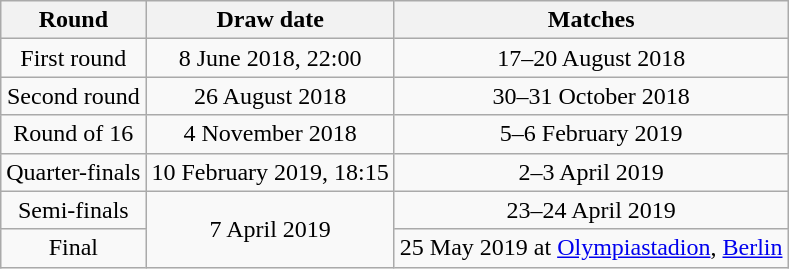<table class="wikitable" style="text-align:center">
<tr>
<th>Round</th>
<th>Draw date</th>
<th>Matches</th>
</tr>
<tr>
<td>First round</td>
<td>8 June 2018, 22:00</td>
<td>17–20 August 2018</td>
</tr>
<tr>
<td>Second round</td>
<td>26 August 2018</td>
<td>30–31 October 2018</td>
</tr>
<tr>
<td>Round of 16</td>
<td>4 November 2018</td>
<td>5–6 February 2019</td>
</tr>
<tr>
<td>Quarter-finals</td>
<td>10 February 2019, 18:15</td>
<td>2–3 April 2019</td>
</tr>
<tr>
<td>Semi-finals</td>
<td rowspan="2">7 April 2019</td>
<td>23–24 April 2019</td>
</tr>
<tr>
<td>Final</td>
<td>25 May 2019 at <a href='#'>Olympiastadion</a>, <a href='#'>Berlin</a></td>
</tr>
</table>
